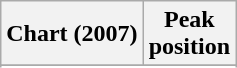<table class="wikitable sortable plainrowheaders">
<tr>
<th scope="col">Chart (2007)</th>
<th scope="col">Peak<br>position</th>
</tr>
<tr>
</tr>
<tr>
</tr>
<tr>
</tr>
<tr>
</tr>
</table>
